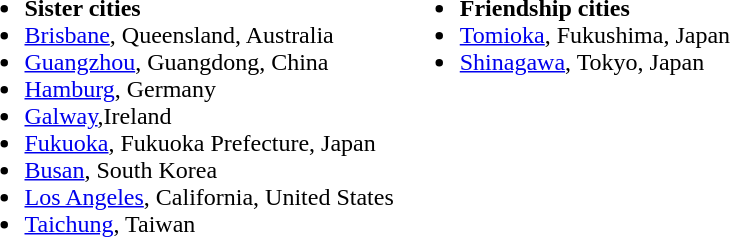<table>
<tr>
<td valign="top" width="55%"><br><ul><li><strong>Sister cities</strong></li><li> <a href='#'>Brisbane</a>, Queensland, Australia</li><li> <a href='#'>Guangzhou</a>, Guangdong, China</li><li> <a href='#'>Hamburg</a>, Germany</li><li> <a href='#'>Galway</a>,Ireland</li><li> <a href='#'>Fukuoka</a>, Fukuoka Prefecture, Japan</li><li> <a href='#'>Busan</a>, South Korea</li><li> <a href='#'>Los Angeles</a>, California, United States</li><li> <a href='#'>Taichung</a>, Taiwan</li></ul></td>
<td valign="top" width="50%"><br><ul><li><strong>Friendship cities</strong></li><li> <a href='#'>Tomioka</a>, Fukushima, Japan</li><li> <a href='#'>Shinagawa</a>, Tokyo, Japan</li></ul></td>
</tr>
</table>
